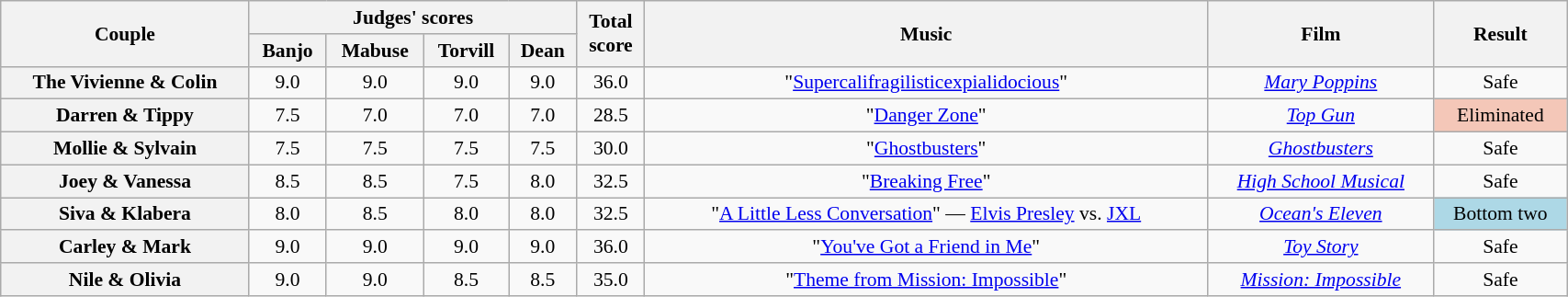<table class="wikitable sortable" style="text-align:center; font-size:90%; width:90%">
<tr>
<th scope="col" rowspan=2>Couple</th>
<th scope="col" colspan=4 class="unsortable">Judges' scores</th>
<th scope="col" rowspan=2>Total<br>score</th>
<th scope="col" rowspan=2 class="unsortable">Music</th>
<th scope="col" rowspan="2" class="unsortable">Film</th>
<th scope="col" rowspan=2 class="unsortable">Result</th>
</tr>
<tr>
<th class="unsortable">Banjo</th>
<th class="unsortable">Mabuse</th>
<th class="unsortable">Torvill</th>
<th class="unsortable">Dean</th>
</tr>
<tr>
<th scope="row">The Vivienne & Colin</th>
<td>9.0</td>
<td>9.0</td>
<td>9.0</td>
<td>9.0</td>
<td>36.0</td>
<td>"<a href='#'>Supercalifragilisticexpialidocious</a>"</td>
<td><em><a href='#'>Mary Poppins</a></em></td>
<td>Safe</td>
</tr>
<tr>
<th scope="row">Darren & Tippy</th>
<td>7.5</td>
<td>7.0</td>
<td>7.0</td>
<td>7.0</td>
<td>28.5</td>
<td>"<a href='#'>Danger Zone</a>"</td>
<td><em><a href='#'>Top Gun</a></em></td>
<td bgcolor="f4c7b8">Eliminated</td>
</tr>
<tr>
<th scope="row">Mollie & Sylvain</th>
<td>7.5</td>
<td>7.5</td>
<td>7.5</td>
<td>7.5</td>
<td>30.0</td>
<td>"<a href='#'>Ghostbusters</a>"</td>
<td><em><a href='#'>Ghostbusters</a></em></td>
<td>Safe</td>
</tr>
<tr>
<th scope="row">Joey & Vanessa</th>
<td>8.5</td>
<td>8.5</td>
<td>7.5</td>
<td>8.0</td>
<td>32.5</td>
<td>"<a href='#'>Breaking Free</a>"</td>
<td><em><a href='#'>High School Musical</a></em></td>
<td>Safe</td>
</tr>
<tr>
<th scope="row">Siva & Klabera</th>
<td>8.0</td>
<td>8.5</td>
<td>8.0</td>
<td>8.0</td>
<td>32.5</td>
<td>"<a href='#'>A Little Less Conversation</a>" — <a href='#'>Elvis Presley</a> vs. <a href='#'>JXL</a></td>
<td><em><a href='#'>Ocean's Eleven</a></em></td>
<td bgcolor="lightblue">Bottom two</td>
</tr>
<tr>
<th scope="row">Carley & Mark</th>
<td>9.0</td>
<td>9.0</td>
<td>9.0</td>
<td>9.0</td>
<td>36.0</td>
<td>"<a href='#'>You've Got a Friend in Me</a>"</td>
<td><em><a href='#'>Toy Story</a></em></td>
<td>Safe</td>
</tr>
<tr>
<th scope="row">Nile & Olivia</th>
<td>9.0</td>
<td>9.0</td>
<td>8.5</td>
<td>8.5</td>
<td>35.0</td>
<td>"<a href='#'>Theme from Mission: Impossible</a>"</td>
<td><em><a href='#'>Mission: Impossible</a></em></td>
<td>Safe</td>
</tr>
</table>
